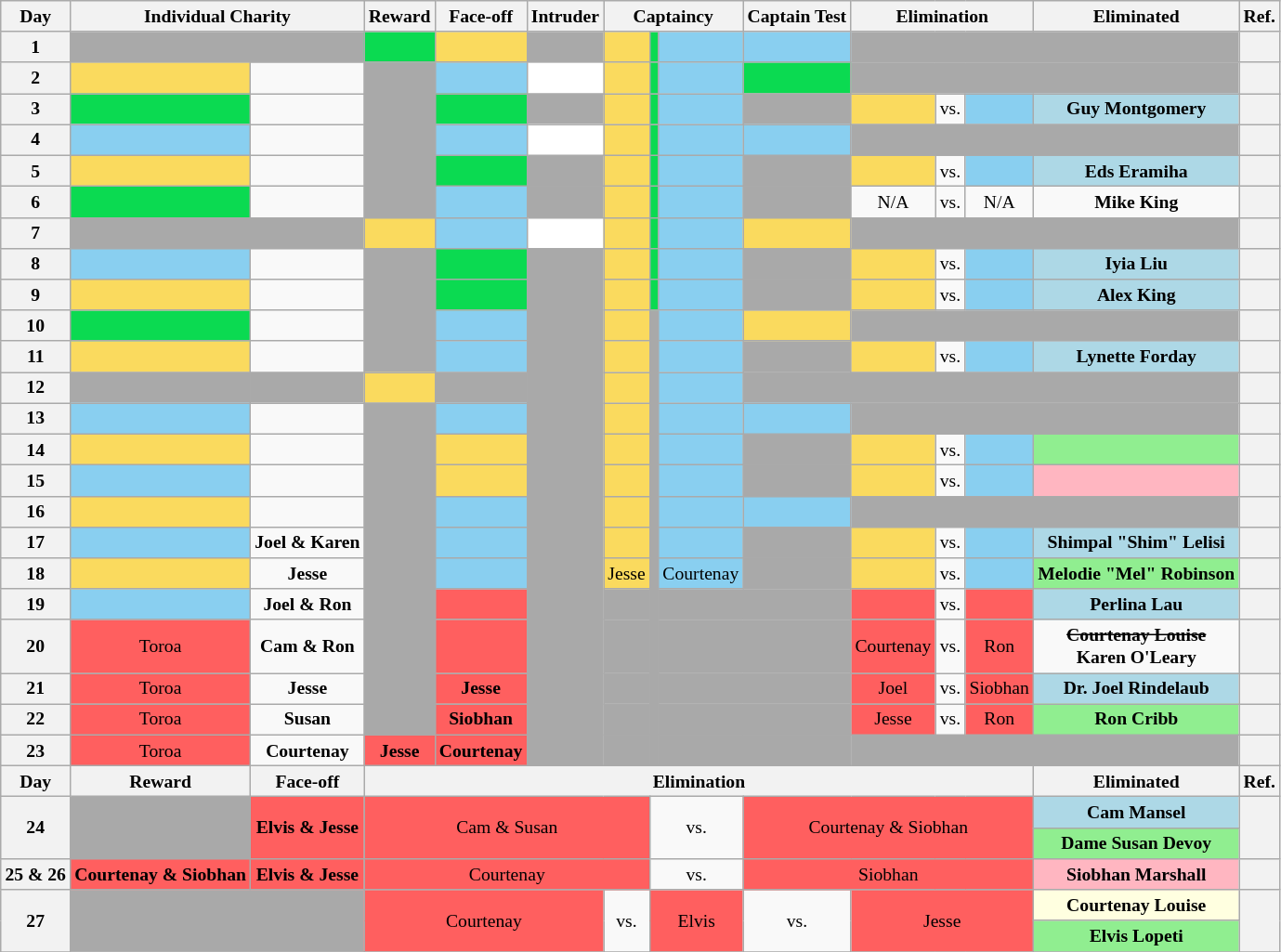<table class="wikitable" border="2" style="text-align:center; font-size: 82%">
<tr>
<th scope="col">Day</th>
<th scope="col" colspan="2">Individual Charity</th>
<th scope="col">Reward</th>
<th scope="col">Face-off</th>
<th scope="col">Intruder</th>
<th scope="col" colspan="3">Captaincy</th>
<th scope="col">Captain Test</th>
<th scope="col" colspan="3">Elimination</th>
<th scope="col">Eliminated</th>
<th scope="col">Ref.</th>
</tr>
<tr>
<th>1</th>
<td colspan="2" style="background:darkgrey;"></td>
<td style="background:#0BDA51"><strong></strong></td>
<td style="background:#FADA5E"><strong></strong></td>
<td colspan="1" style="background:darkgrey;"></td>
<td style="background:#FADA5E"></td>
<td style="background:#0BDA51"></td>
<td style="background:#89CFF0"></td>
<td style="background:#89CFF0"><strong></strong></td>
<td colspan="4" style="background:darkgrey;"></td>
<th></th>
</tr>
<tr>
<th>2</th>
<td style="background:#FADA5E"></td>
<td><strong></strong></td>
<td rowspan="5"colspan="1" style="background:darkgrey;"></td>
<td style="background:#89CFF0"><strong></strong></td>
<td style="background:white"></td>
<td style="background:#FADA5E"></td>
<td style="background:#0BDA51"></td>
<td style="background:#89CFF0"></td>
<td style="background:#0BDA51"><strong></strong></td>
<td colspan="4"style="background:darkgrey;"></td>
<th></th>
</tr>
<tr>
<th>3</th>
<td style="background:#0BDA51"></td>
<td><strong></strong></td>
<td style="background:#0BDA51"><strong></strong></td>
<td colspan="1" style="background:darkgrey;"></td>
<td style="background:#FADA5E"></td>
<td style="background:#0BDA51"></td>
<td style="background:#89CFF0"></td>
<td style="background:darkgrey"></td>
<td style="background:#FADA5E"></td>
<td>vs.</td>
<td style="background:#89CFF0"></td>
<td style="background:lightblue"><strong>Guy Montgomery</strong></td>
<th></th>
</tr>
<tr>
<th>4</th>
<td style="background:#89CFF0"></td>
<td><strong></strong></td>
<td style="background:#89CFF0"><strong></strong></td>
<td style="background:white"></td>
<td style="background:#FADA5E"></td>
<td style="background:#0BDA51"></td>
<td style="background:#89CFF0"></td>
<td style="background:#89CFF0"><strong></strong></td>
<td colspan="4"style="background:darkgrey;"></td>
<th></th>
</tr>
<tr>
<th>5</th>
<td style="background:#FADA5E"></td>
<td><strong></strong></td>
<td style="background:#0BDA51"><strong></strong></td>
<td colspan="1" style="background:darkgrey;"></td>
<td style="background:#FADA5E"></td>
<td style="background:#0BDA51"></td>
<td style="background:#89CFF0"></td>
<td style="background:darkgrey"></td>
<td style="background:#FADA5E"></td>
<td>vs.</td>
<td style="background:#89CFF0"></td>
<td style="background:lightblue"><strong>Eds Eramiha</strong></td>
<th></th>
</tr>
<tr>
<th>6</th>
<td style="background:#0BDA51"></td>
<td><strong></strong></td>
<td style="background:#89CFF0"><strong></strong></td>
<td colspan="1" style="background:darkgrey;"></td>
<td style="background:#FADA5E"></td>
<td style="background:#0BDA51"></td>
<td style="background:#89CFF0"></td>
<td style="background:darkgrey"></td>
<td>N/A</td>
<td>vs.</td>
<td>N/A</td>
<td><strong>Mike King</strong></td>
<th></th>
</tr>
<tr>
<th>7</th>
<td colspan="2" style="background:darkgrey;"></td>
<td style="background:#FADA5E"><strong></strong></td>
<td style="background:#89CFF0"><strong></strong></td>
<td style="background:white"></td>
<td style="background:#FADA5E"></td>
<td style="background:#0BDA51"></td>
<td style="background:#89CFF0"></td>
<td style="background:#FADA5E"><strong></strong></td>
<td colspan="4"style="background:darkgrey;"></td>
<th></th>
</tr>
<tr>
<th>8</th>
<td style="background:#89CFF0"></td>
<td><strong></strong></td>
<td rowspan="4"colspan="1" style="background:darkgrey;"></td>
<td style="background:#0BDA51"><strong></strong></td>
<td rowspan="16"colspan="1" style="background:darkgrey;"></td>
<td style="background:#FADA5E"></td>
<td style="background:#0BDA51"></td>
<td style="background:#89CFF0"></td>
<td style="background:darkgrey"></td>
<td style="background:#FADA5E"></td>
<td>vs.</td>
<td style="background:#89CFF0"></td>
<td style="background:lightblue"><strong>Iyia Liu</strong></td>
<th></th>
</tr>
<tr>
<th>9</th>
<td style="background:#FADA5E"></td>
<td><strong></strong></td>
<td style="background:#0BDA51"><strong></strong></td>
<td style="background:#FADA5E"></td>
<td style="background:#0BDA51"></td>
<td style="background:#89CFF0"></td>
<td style="background:darkgrey"></td>
<td style="background:#FADA5E"></td>
<td>vs.</td>
<td style="background:#89CFF0"></td>
<td style="background:lightblue"><strong>Alex King</strong></td>
<th></th>
</tr>
<tr>
<th>10</th>
<td style="background:#0BDA51"></td>
<td><strong></strong></td>
<td style="background:#89CFF0"><strong></strong></td>
<td style="background:#FADA5E"></td>
<td rowspan="14"style="background:darkgrey;"></td>
<td style="background:#89CFF0"></td>
<td style="background:#FADA5E"><strong></strong></td>
<td colspan="4"style="background:darkgrey;"></td>
<th></th>
</tr>
<tr>
<th>11</th>
<td style="background:#FADA5E"></td>
<td><strong></strong></td>
<td style="background:#89CFF0"><strong></strong></td>
<td style="background:#FADA5E"></td>
<td style="background:#89CFF0"></td>
<td style="background:darkgrey"></td>
<td style="background:#FADA5E"></td>
<td>vs.</td>
<td style="background:#89CFF0"></td>
<td style="background:lightblue"><strong>Lynette Forday</strong></td>
<th></th>
</tr>
<tr>
<th>12</th>
<td style="background:darkgrey"></td>
<td style="background:darkgrey"></td>
<td style="background:#FADA5E"><strong></strong></td>
<td colspan="1" style="background:darkgrey;"></td>
<td style="background:#FADA5E"></td>
<td style="background:#89CFF0"></td>
<td rowspan="1"colspan="5" style="background:darkgrey;"></td>
<th></th>
</tr>
<tr>
<th>13</th>
<td style="background:#89CFF0"></td>
<td><strong></strong></td>
<td rowspan="10"colspan="1" style="background:darkgrey;"></td>
<td style="background:#89CFF0"><strong></strong></td>
<td style="background:#FADA5E"></td>
<td style="background:#89CFF0"></td>
<td style="background:#89CFF0"><strong></strong></td>
<td colspan="4"style="background:darkgrey;"></td>
<th></th>
</tr>
<tr>
<th>14</th>
<td style="background:#FADA5E"></td>
<td><strong></strong></td>
<td style="background:#FADA5E"><strong></strong></td>
<td style="background:#FADA5E"></td>
<td style="background:#89CFF0"></td>
<td style="background:darkgrey"></td>
<td style="background:#FADA5E"></td>
<td>vs.</td>
<td style="background:#89CFF0"></td>
<td style="background:lightgreen"><strong></strong></td>
<th></th>
</tr>
<tr>
<th>15</th>
<td style="background:#89CFF0"></td>
<td><strong></strong></td>
<td style="background:#FADA5E"><strong></strong></td>
<td style="background:#FADA5E"></td>
<td style="background:#89CFF0"></td>
<td style="background:darkgrey"></td>
<td style="background:#FADA5E"></td>
<td>vs.</td>
<td style="background:#89CFF0"></td>
<td style="background:lightpink"><strong></strong></td>
<th></th>
</tr>
<tr>
<th>16</th>
<td style="background:#FADA5E"></td>
<td><strong></strong></td>
<td style="background:#89CFF0"><strong></strong></td>
<td style="background:#FADA5E"></td>
<td style="background:#89CFF0"></td>
<td style="background:#89CFF0"><strong></strong></td>
<td colspan="4"style="background:darkgrey;"></td>
<th></th>
</tr>
<tr>
<th>17</th>
<td style="background:#89CFF0"></td>
<td><strong>Joel & Karen</strong></td>
<td style="background:#89CFF0"><strong></strong></td>
<td style="background:#FADA5E"></td>
<td style="background:#89CFF0"></td>
<td style="background:darkgrey"></td>
<td style="background:#FADA5E"></td>
<td>vs.</td>
<td style="background:#89CFF0"></td>
<td style="background:lightblue"><strong>Shimpal "Shim" Lelisi</strong></td>
<th></th>
</tr>
<tr>
<th>18</th>
<td style="background:#FADA5E"></td>
<td><strong>Jesse</strong></td>
<td style="background:#89CFF0"><strong></strong></td>
<td style="background:#FADA5E">Jesse</td>
<td style="background:#89CFF0">Courtenay</td>
<td style="background:darkgrey"></td>
<td style="background:#FADA5E"></td>
<td>vs.</td>
<td style="background:#89CFF0"></td>
<td style="background:lightgreen"><strong>Melodie "Mel" Robinson</strong></td>
<th></th>
</tr>
<tr>
<th>19</th>
<td style="background:#89CFF0"></td>
<td><strong>Joel & Ron</strong></td>
<td style="background:#FF5F5F"><strong></strong></td>
<td colspan="4"style="background:darkgrey;"></td>
<td style="background:#FF5F5F"></td>
<td>vs.</td>
<td style="background:#FF5F5F"></td>
<td style="background:lightblue"><strong>Perlina Lau</strong></td>
<th></th>
</tr>
<tr>
<th>20</th>
<td style="background:#FF5F5F">Toroa</td>
<td><strong>Cam & Ron</strong></td>
<td style="background:#FF5F5F"><strong></strong></td>
<td colspan="4"style="background:darkgrey;"></td>
<td style="background:#FF5F5F">Courtenay</td>
<td>vs.</td>
<td style="background:#FF5F5F">Ron</td>
<td><strong><s>Courtenay Louise</s></strong><br><strong>Karen O'Leary</strong></td>
<th></th>
</tr>
<tr>
<th>21</th>
<td style="background:#FF5F5F">Toroa</td>
<td><strong>Jesse</strong></td>
<td style="background:#FF5F5F"><strong>Jesse</strong></td>
<td colspan="4"style="background:darkgrey;"></td>
<td style="background:#FF5F5F">Joel</td>
<td>vs.</td>
<td style="background:#FF5F5F">Siobhan</td>
<td style="background:lightblue"><strong>Dr. Joel Rindelaub</strong></td>
<th></th>
</tr>
<tr>
<th>22</th>
<td style="background:#FF5F5F">Toroa</td>
<td><strong>Susan</strong></td>
<td style="background:#FF5F5F"><strong>Siobhan</strong></td>
<td colspan="4"style="background:darkgrey;"></td>
<td style="background:#FF5F5F">Jesse</td>
<td>vs.</td>
<td style="background:#FF5F5F">Ron</td>
<td style="background:lightgreen"><strong>Ron Cribb</strong></td>
<th></th>
</tr>
<tr>
<th>23</th>
<td style="background:#FF5F5F">Toroa</td>
<td><strong>Courtenay</strong></td>
<td style="background:#FF5F5F"><strong>Jesse</strong></td>
<td style="background:#FF5F5F"><strong>Courtenay</strong></td>
<td colspan="4"style="background:darkgrey;"></td>
<td colspan="4"style="background:darkgrey;"></td>
<th></th>
</tr>
<tr>
<th scope="col">Day</th>
<th scope="col">Reward</th>
<th scope="col">Face-off</th>
<th scope="col" colspan="10">Elimination</th>
<th scope="col">Eliminated</th>
<th scope="col">Ref.</th>
</tr>
<tr>
<th rowspan="2" scope="row">24</th>
<td rowspan="2" scope="row" scope="col" style="background:darkgrey"></td>
<td rowspan="2" scope="row" scope="col" style="background:#FF5F5F"><strong>Elvis & Jesse</strong></td>
<td rowspan="2" scope="row" scope="col" colspan="4" style="background:#FF5F5F">Cam & Susan</td>
<td rowspan="2" scope="row" scope="col" colspan="2">vs.</td>
<td rowspan="2" scope="row" scope="col" colspan="4" style="background:#FF5F5F"">Courtenay & Siobhan</td>
<td style="background:lightblue"><strong>Cam Mansel</strong></td>
<th rowspan="2" scope="row"></th>
</tr>
<tr>
<td style="background:lightgreen"><strong>Dame Susan Devoy</strong></td>
</tr>
<tr>
<th>25 & 26</th>
<td scope="col" style="background:#FF5F5F"><strong>Courtenay & Siobhan</strong></td>
<td scope="col" style="background:#FF5F5F"><strong>Elvis & Jesse</strong></td>
<td scope="col" colspan="4" style="background:#FF5F5F">Courtenay</td>
<td scope="col" colspan="2">vs.</td>
<td scope="col" colspan="4" style="background:#FF5F5F"">Siobhan</td>
<td style="background:lightpink"><strong>Siobhan Marshall</strong></td>
<th></th>
</tr>
<tr>
<th rowspan="2" scope="row">27</th>
<td rowspan="2" scope="row" scope="col" colspan="2" style="background:darkgrey"></td>
<td rowspan="2" scope="row" scope="col" colspan="3" style="background:#FF5F5F">Courtenay</td>
<td rowspan="2" scope="row">vs.</td>
<td rowspan="2" scope="row" scope="col" colspan="2" style="background:#FF5F5F"">Elvis</td>
<td rowspan="2" scope="row">vs.</td>
<td rowspan="2" scope="row" scope="col" colspan="3" style="background:#FF5F5F"">Jesse</td>
<td style="background:lightyellow"><strong>Courtenay Louise</strong></td>
<th rowspan="2" scope="row"></th>
</tr>
<tr>
<td style="background:lightgreen"><strong>Elvis Lopeti</strong></td>
</tr>
<tr>
</tr>
</table>
